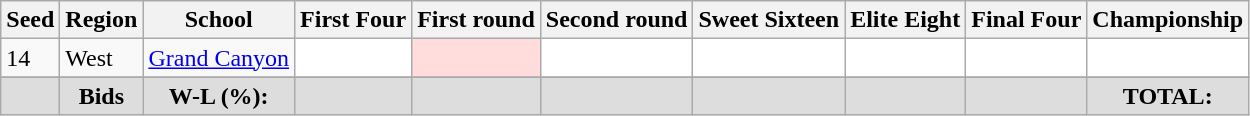<table class="sortable wikitable" style="white-space:nowrap; font-size:100%;">
<tr>
<th>Seed</th>
<th>Region</th>
<th>School</th>
<th>First Four</th>
<th>First round</th>
<th>Second round</th>
<th>Sweet Sixteen</th>
<th>Elite Eight</th>
<th>Final Four</th>
<th>Championship</th>
</tr>
<tr>
<td>14</td>
<td>West</td>
<td><a href='#'>Grand Canyon</a></td>
<td style="background:#fff;"></td>
<td style="background:#ffdddd;"></td>
<td style="background:#fff;"></td>
<td style="background:#fff;"></td>
<td style="background:#fff;"></td>
<td style="background:#fff;"></td>
<td style="background:#fff;"></td>
</tr>
<tr>
</tr>
<tr class="sortbottom" style="text-align:center; background:#ddd;">
<td></td>
<td><strong>Bids</strong></td>
<td><strong>W-L (%):</strong></td>
<td></td>
<td></td>
<td></td>
<td></td>
<td></td>
<td></td>
<td><strong>TOTAL:</strong> </td>
</tr>
</table>
